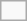<table class="infobox">
<tr>
<td></td>
<td></td>
</tr>
</table>
